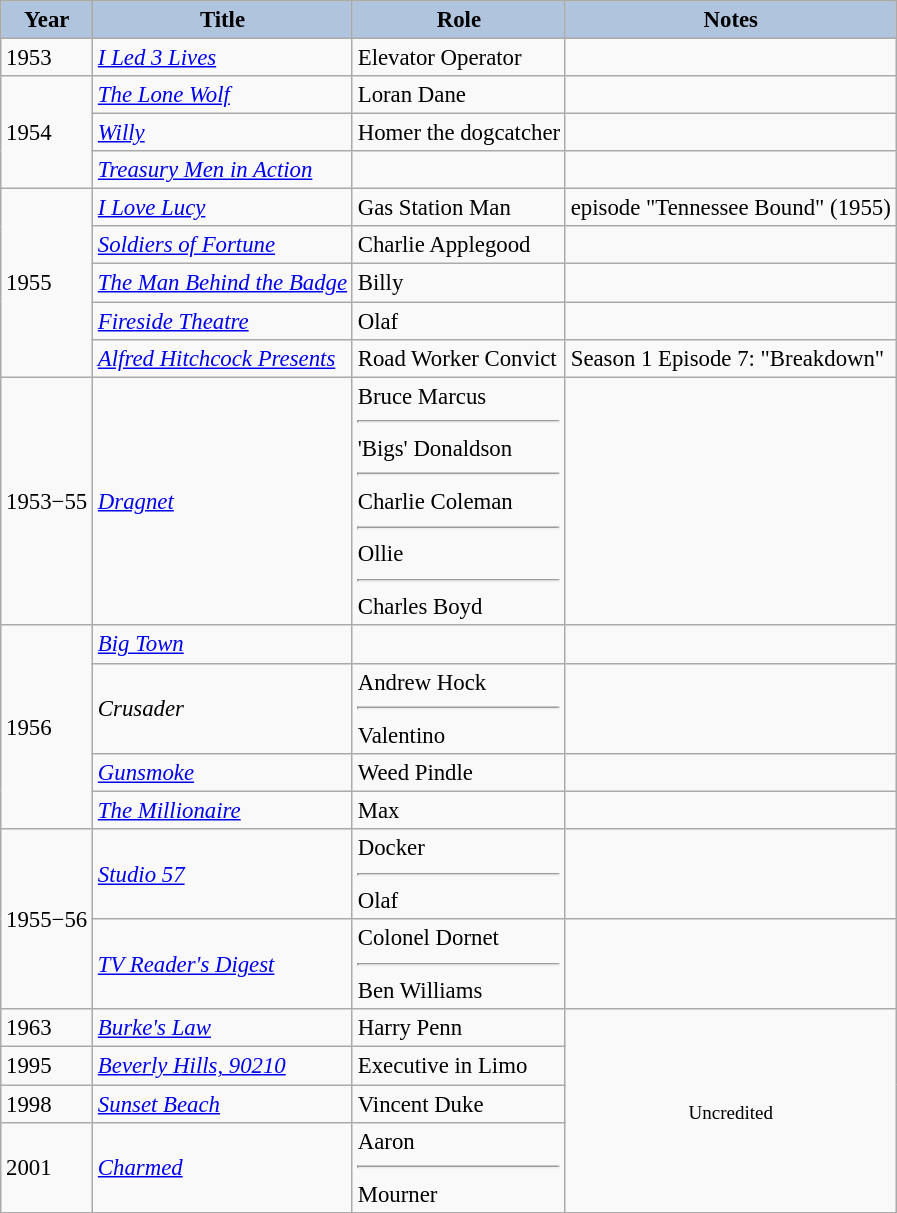<table class="wikitable" style="font-size:95%;">
<tr align="center">
<th style="background:#B0C4DE;">Year</th>
<th style="background:#B0C4DE;">Title</th>
<th style="background:#B0C4DE;">Role</th>
<th style="background:#B0C4DE;">Notes</th>
</tr>
<tr>
<td>1953</td>
<td><em><a href='#'>I Led 3 Lives</a></em></td>
<td>Elevator Operator</td>
<td></td>
</tr>
<tr>
<td rowspan=3>1954</td>
<td><em><a href='#'>The Lone Wolf</a></em></td>
<td>Loran Dane</td>
<td></td>
</tr>
<tr>
<td><em><a href='#'>Willy</a></em></td>
<td>Homer the dogcatcher</td>
<td></td>
</tr>
<tr>
<td><em><a href='#'>Treasury Men in Action</a></em></td>
<td></td>
<td></td>
</tr>
<tr>
<td rowspan=5>1955</td>
<td><em><a href='#'>I Love Lucy</a></em></td>
<td>Gas Station Man</td>
<td>episode "Tennessee Bound" (1955)</td>
</tr>
<tr>
<td><em><a href='#'>Soldiers of Fortune</a></em></td>
<td>Charlie Applegood</td>
<td></td>
</tr>
<tr>
<td><em><a href='#'>The Man Behind the Badge</a></em></td>
<td>Billy</td>
<td></td>
</tr>
<tr>
<td><em><a href='#'>Fireside Theatre</a></em></td>
<td>Olaf</td>
<td></td>
</tr>
<tr>
<td><em><a href='#'>Alfred Hitchcock Presents</a></em></td>
<td>Road Worker Convict</td>
<td>Season 1 Episode 7: "Breakdown"</td>
</tr>
<tr>
<td>1953−55</td>
<td><em><a href='#'>Dragnet</a></em></td>
<td>Bruce Marcus<hr>'Bigs' Donaldson<hr>Charlie Coleman<hr>Ollie<hr>Charles Boyd</td>
<td></td>
</tr>
<tr>
<td rowspan=4>1956</td>
<td><em><a href='#'>Big Town</a></em></td>
<td></td>
<td></td>
</tr>
<tr>
<td><em>Crusader</em></td>
<td>Andrew Hock<hr>Valentino</td>
<td></td>
</tr>
<tr>
<td><em><a href='#'>Gunsmoke</a></em></td>
<td>Weed Pindle</td>
<td></td>
</tr>
<tr>
<td><em><a href='#'>The Millionaire</a></em></td>
<td>Max</td>
<td></td>
</tr>
<tr>
<td rowspan=2>1955−56</td>
<td><em><a href='#'>Studio 57</a></em></td>
<td>Docker<hr>Olaf</td>
<td></td>
</tr>
<tr>
<td><em><a href='#'>TV Reader's Digest</a></em></td>
<td>Colonel Dornet<hr>Ben Williams</td>
<td></td>
</tr>
<tr>
<td>1963</td>
<td><em><a href='#'>Burke's Law</a></em></td>
<td>Harry Penn</td>
<td rowspan=4 style="text-align:center;"><small>Uncredited</small></td>
</tr>
<tr>
<td>1995</td>
<td><em><a href='#'>Beverly Hills, 90210</a></em></td>
<td>Executive in Limo</td>
</tr>
<tr>
<td>1998</td>
<td><em><a href='#'>Sunset Beach</a></em></td>
<td>Vincent Duke</td>
</tr>
<tr>
<td>2001</td>
<td><em><a href='#'>Charmed</a></em></td>
<td>Aaron<hr>Mourner</td>
</tr>
</table>
